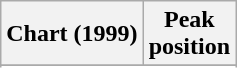<table class="wikitable sortable plainrowheaders">
<tr>
<th>Chart (1999)</th>
<th>Peak<br>position</th>
</tr>
<tr>
</tr>
<tr>
</tr>
</table>
